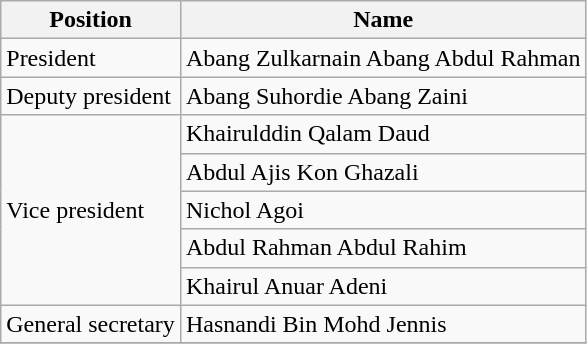<table class="wikitable">
<tr>
<th>Position</th>
<th>Name</th>
</tr>
<tr>
<td>President</td>
<td> Abang Zulkarnain Abang Abdul Rahman</td>
</tr>
<tr>
<td>Deputy president</td>
<td> Abang Suhordie Abang Zaini</td>
</tr>
<tr>
<td rowspan=5>Vice president</td>
<td> Khairulddin Qalam Daud</td>
</tr>
<tr>
<td> Abdul Ajis Kon Ghazali</td>
</tr>
<tr>
<td> Nichol Agoi</td>
</tr>
<tr>
<td> Abdul Rahman Abdul Rahim</td>
</tr>
<tr>
<td> Khairul Anuar Adeni</td>
</tr>
<tr>
<td>General secretary</td>
<td> Hasnandi Bin Mohd Jennis</td>
</tr>
<tr>
</tr>
</table>
